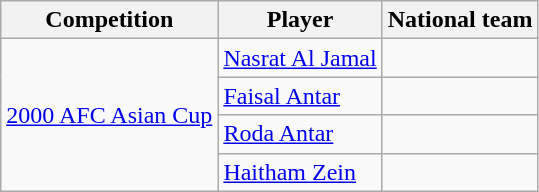<table class="wikitable">
<tr>
<th>Competition</th>
<th>Player</th>
<th>National team</th>
</tr>
<tr>
<td rowspan="4"><a href='#'>2000 AFC Asian Cup</a></td>
<td><a href='#'>Nasrat Al Jamal</a></td>
<td></td>
</tr>
<tr>
<td><a href='#'>Faisal Antar</a></td>
<td></td>
</tr>
<tr>
<td><a href='#'>Roda Antar</a></td>
<td></td>
</tr>
<tr>
<td><a href='#'>Haitham Zein</a></td>
<td></td>
</tr>
</table>
